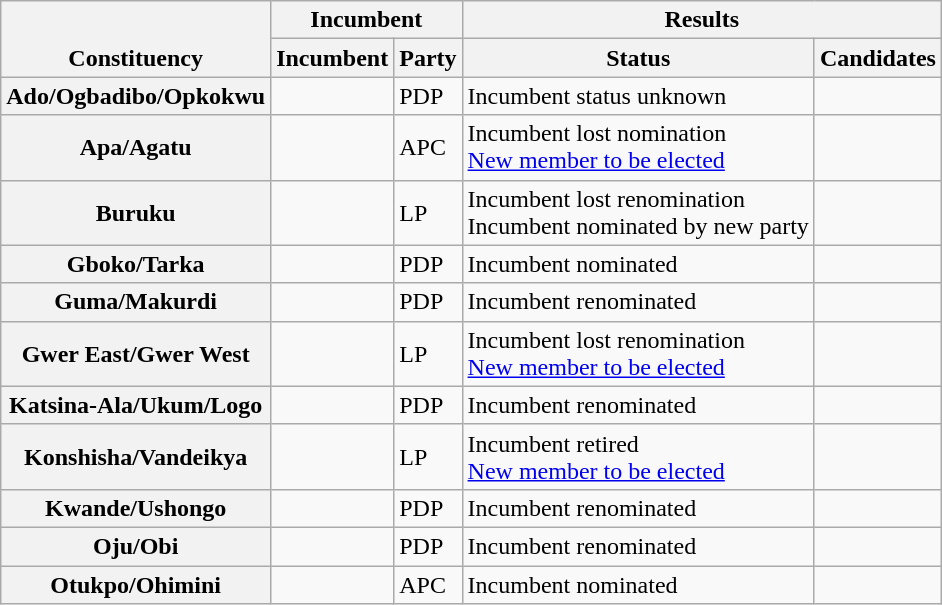<table class="wikitable sortable">
<tr valign=bottom>
<th rowspan=2>Constituency</th>
<th colspan=2>Incumbent</th>
<th colspan=2>Results</th>
</tr>
<tr valign=bottom>
<th>Incumbent</th>
<th>Party</th>
<th>Status</th>
<th>Candidates</th>
</tr>
<tr>
<th>Ado/Ogbadibo/Opkokwu</th>
<td></td>
<td>PDP</td>
<td>Incumbent status unknown</td>
<td nowrap></td>
</tr>
<tr>
<th>Apa/Agatu</th>
<td></td>
<td>APC</td>
<td>Incumbent lost nomination<br><a href='#'>New member to be elected</a></td>
<td nowrap></td>
</tr>
<tr>
<th>Buruku</th>
<td></td>
<td>LP</td>
<td>Incumbent lost renomination<br>Incumbent nominated by new party</td>
<td nowrap></td>
</tr>
<tr>
<th>Gboko/Tarka</th>
<td></td>
<td>PDP</td>
<td>Incumbent nominated</td>
<td nowrap></td>
</tr>
<tr>
<th>Guma/Makurdi</th>
<td></td>
<td>PDP</td>
<td>Incumbent renominated</td>
<td nowrap></td>
</tr>
<tr>
<th>Gwer East/Gwer West</th>
<td></td>
<td>LP</td>
<td>Incumbent lost renomination<br><a href='#'>New member to be elected</a></td>
<td nowrap></td>
</tr>
<tr>
<th>Katsina-Ala/Ukum/Logo</th>
<td></td>
<td>PDP</td>
<td>Incumbent renominated</td>
<td nowrap></td>
</tr>
<tr>
<th>Konshisha/Vandeikya</th>
<td></td>
<td>LP</td>
<td>Incumbent retired<br><a href='#'>New member to be elected</a></td>
<td nowrap></td>
</tr>
<tr>
<th>Kwande/Ushongo</th>
<td></td>
<td>PDP</td>
<td>Incumbent renominated</td>
<td nowrap></td>
</tr>
<tr>
<th>Oju/Obi</th>
<td></td>
<td>PDP</td>
<td>Incumbent renominated</td>
<td nowrap></td>
</tr>
<tr>
<th>Otukpo/Ohimini</th>
<td></td>
<td>APC</td>
<td>Incumbent nominated</td>
<td nowrap></td>
</tr>
</table>
